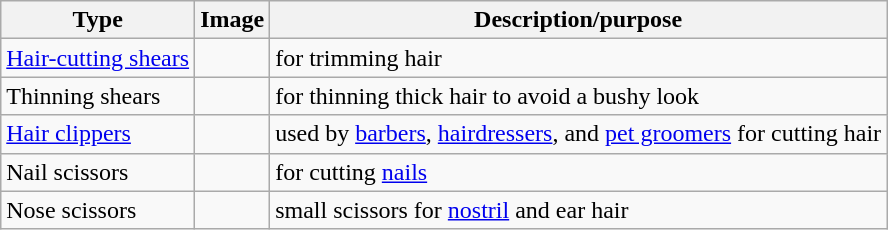<table class="wikitable">
<tr>
<th>Type</th>
<th>Image</th>
<th>Description/purpose</th>
</tr>
<tr>
<td><a href='#'>Hair-cutting shears</a></td>
<td></td>
<td>for trimming hair</td>
</tr>
<tr>
<td>Thinning shears</td>
<td></td>
<td>for thinning thick hair to avoid a bushy look</td>
</tr>
<tr>
<td><a href='#'>Hair clippers</a></td>
<td></td>
<td>used by <a href='#'>barbers</a>, <a href='#'>hairdressers</a>, and <a href='#'>pet groomers</a> for cutting hair</td>
</tr>
<tr>
<td>Nail scissors</td>
<td></td>
<td>for cutting <a href='#'>nails</a></td>
</tr>
<tr>
<td>Nose scissors</td>
<td></td>
<td>small scissors for <a href='#'>nostril</a> and ear hair</td>
</tr>
</table>
